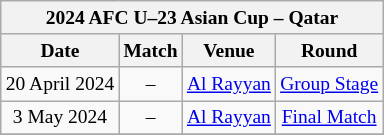<table class="wikitable" style="margin:1em auto 1em auto; text-align:center; font-size:small;">
<tr>
<th colspan="4">2024 AFC U–23 Asian Cup – Qatar</th>
</tr>
<tr>
<th>Date</th>
<th>Match</th>
<th>Venue</th>
<th>Round</th>
</tr>
<tr>
<td>20 April 2024</td>
<td> – </td>
<td><a href='#'>Al Rayyan</a></td>
<td><a href='#'>Group Stage</a></td>
</tr>
<tr>
<td>3 May 2024</td>
<td> – </td>
<td><a href='#'>Al Rayyan</a></td>
<td><a href='#'>Final Match</a></td>
</tr>
<tr>
</tr>
</table>
